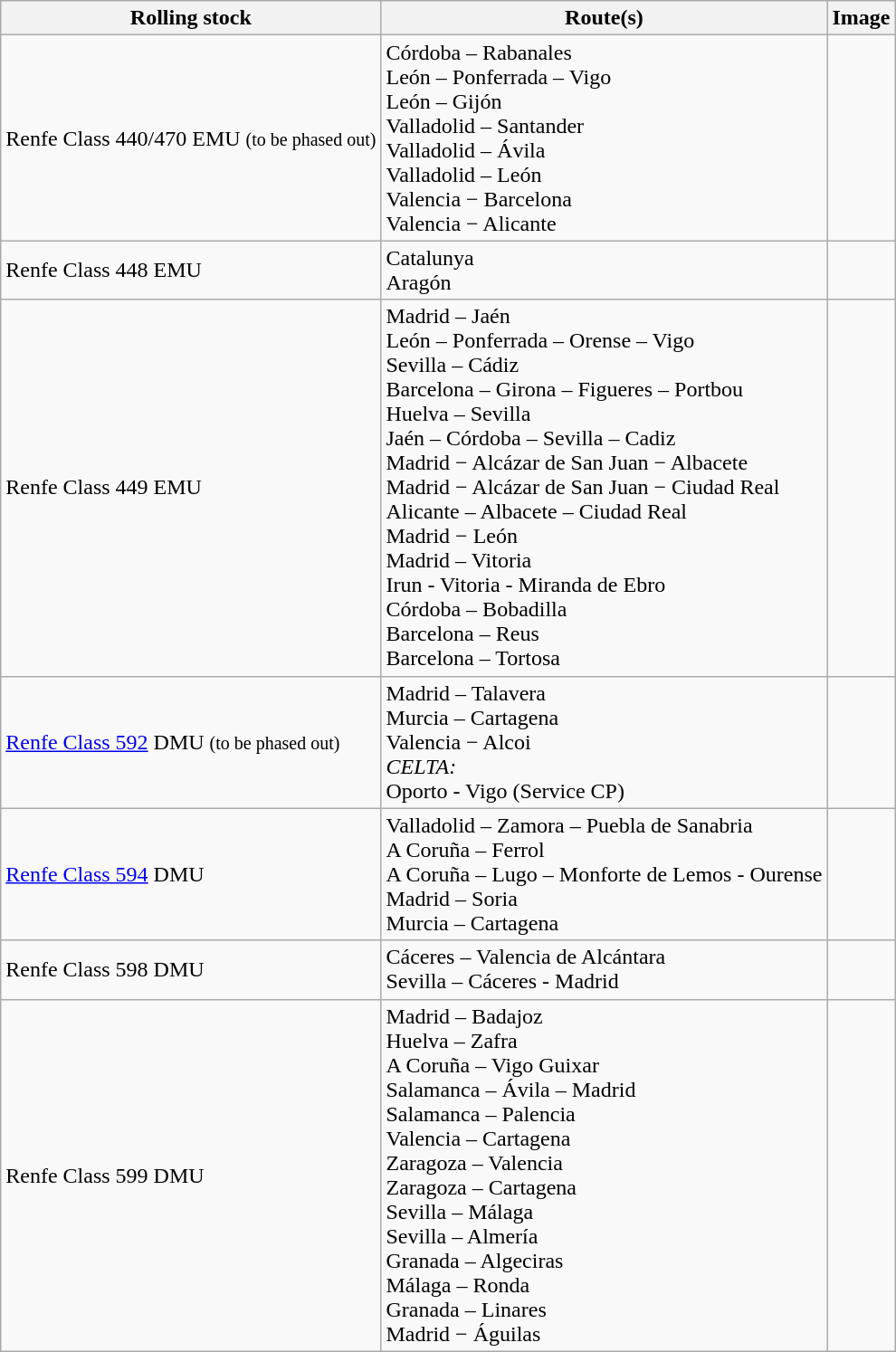<table class="wikitable left">
<tr>
<th>Rolling stock</th>
<th>Route(s)</th>
<th>Image</th>
</tr>
<tr>
<td>Renfe Class 440/470 EMU <small>(to be phased out)</small></td>
<td>Córdoba – Rabanales<br>León – Ponferrada – Vigo<br>León – Gijón<br>Valladolid – Santander<br>Valladolid – Ávila<br>Valladolid – León<br>Valencia − Barcelona<br>Valencia − Alicante</td>
<td></td>
</tr>
<tr>
<td>Renfe Class 448 EMU</td>
<td>Catalunya<br>Aragón</td>
<td></td>
</tr>
<tr>
<td>Renfe Class 449 EMU</td>
<td>Madrid – Jaén<br>León – Ponferrada – Orense – Vigo<br>Sevilla – Cádiz<br>Barcelona – Girona – Figueres – Portbou<br>Huelva – Sevilla<br>Jaén – Córdoba – Sevilla – Cadiz<br>Madrid − Alcázar de San Juan − Albacete<br>Madrid − Alcázar de San Juan − Ciudad Real<br>Alicante – Albacete – Ciudad Real<br>Madrid − León<br>Madrid – Vitoria<br> Irun - Vitoria - Miranda de Ebro<br>Córdoba – Bobadilla<br>Barcelona – Reus<br>Barcelona – Tortosa</td>
<td></td>
</tr>
<tr>
<td><a href='#'>Renfe Class 592</a> DMU <small>(to be phased out)</small></td>
<td>Madrid – Talavera<br>Murcia – Cartagena<br>Valencia − Alcoi<br><em>CELTA:</em><br>Oporto - Vigo (Service CP)</td>
<td></td>
</tr>
<tr>
<td><a href='#'>Renfe Class 594</a> DMU</td>
<td>Valladolid – Zamora – Puebla de Sanabria<br>A Coruña – Ferrol<br>A Coruña – Lugo – Monforte de Lemos - Ourense<br>Madrid – Soria<br>Murcia – Cartagena</td>
<td></td>
</tr>
<tr>
<td>Renfe Class 598 DMU</td>
<td>Cáceres – Valencia de Alcántara<br>Sevilla – Cáceres - Madrid</td>
<td></td>
</tr>
<tr>
<td>Renfe Class 599 DMU</td>
<td>Madrid – Badajoz<br>Huelva – Zafra<br>A Coruña – Vigo Guixar<br>Salamanca – Ávila – Madrid<br>Salamanca – Palencia<br>Valencia – Cartagena<br>Zaragoza – Valencia<br>Zaragoza – Cartagena<br>Sevilla – Málaga<br>Sevilla – Almería<br>Granada – Algeciras<br>Málaga – Ronda<br>Granada – Linares<br>Madrid − Águilas</td>
<td></td>
</tr>
</table>
